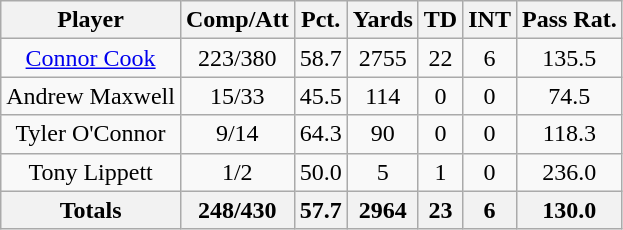<table class=wikitable style="text-align:center;">
<tr>
<th>Player</th>
<th>Comp/Att</th>
<th>Pct.</th>
<th>Yards</th>
<th>TD</th>
<th>INT</th>
<th>Pass Rat.</th>
</tr>
<tr>
<td><a href='#'>Connor Cook</a></td>
<td>223/380</td>
<td>58.7</td>
<td>2755</td>
<td>22</td>
<td>6</td>
<td>135.5</td>
</tr>
<tr>
<td>Andrew Maxwell</td>
<td>15/33</td>
<td>45.5</td>
<td>114</td>
<td>0</td>
<td>0</td>
<td>74.5</td>
</tr>
<tr>
<td>Tyler O'Connor</td>
<td>9/14</td>
<td>64.3</td>
<td>90</td>
<td>0</td>
<td>0</td>
<td>118.3</td>
</tr>
<tr>
<td>Tony Lippett</td>
<td>1/2</td>
<td>50.0</td>
<td>5</td>
<td>1</td>
<td>0</td>
<td>236.0</td>
</tr>
<tr>
<th>Totals</th>
<th>248/430</th>
<th>57.7</th>
<th>2964</th>
<th>23</th>
<th>6</th>
<th>130.0</th>
</tr>
</table>
